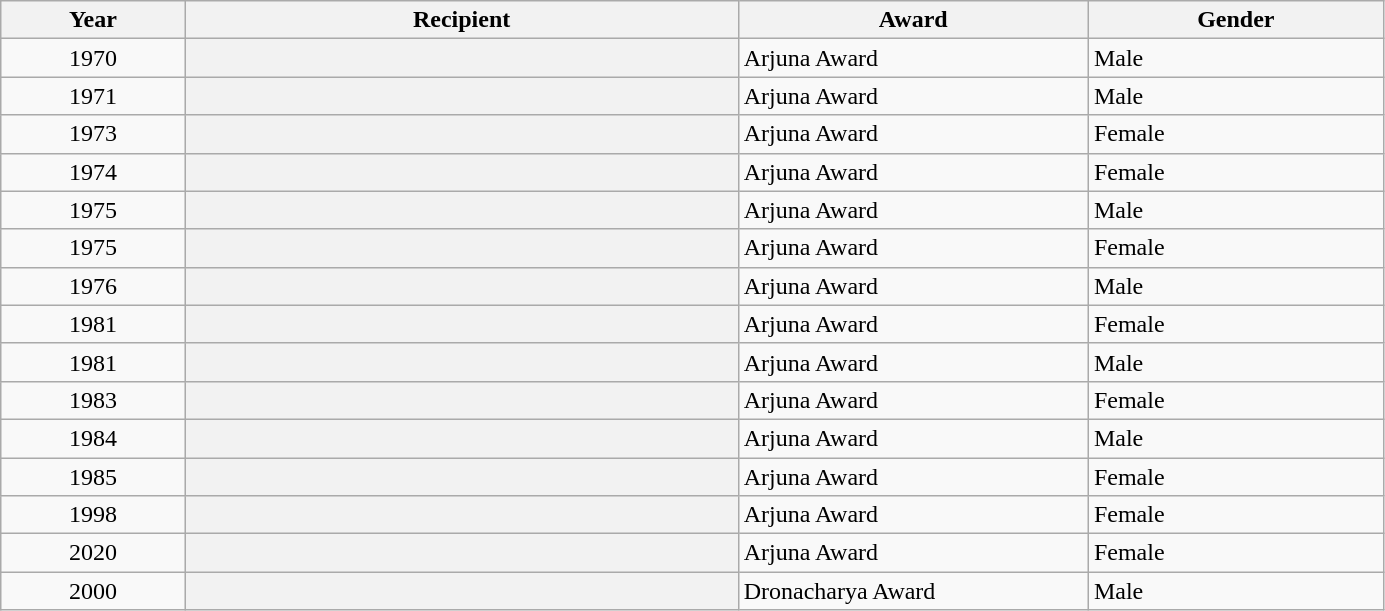<table class="wikitable plainrowheaders sortable" style="width:73%">
<tr>
<th scope="col" style="width:10%">Year</th>
<th scope="col" style="width:30%">Recipient</th>
<th scope="col" style="width:19%">Award</th>
<th scope="col" style="width:16%">Gender</th>
</tr>
<tr>
<td style="text-align:center;">1970</td>
<th scope="row"></th>
<td>Arjuna Award</td>
<td>Male</td>
</tr>
<tr>
<td style="text-align:center;">1971</td>
<th scope="row"></th>
<td>Arjuna Award</td>
<td>Male</td>
</tr>
<tr>
<td style="text-align:center;">1973</td>
<th scope="row"></th>
<td>Arjuna Award</td>
<td>Female</td>
</tr>
<tr>
<td style="text-align:center;">1974</td>
<th scope="row"></th>
<td>Arjuna Award</td>
<td>Female</td>
</tr>
<tr>
<td style="text-align:center;">1975</td>
<th scope="row"></th>
<td>Arjuna Award</td>
<td>Male</td>
</tr>
<tr>
<td style="text-align:center;">1975</td>
<th scope="row"></th>
<td>Arjuna Award</td>
<td>Female</td>
</tr>
<tr>
<td style="text-align:center;">1976</td>
<th scope="row"></th>
<td>Arjuna Award</td>
<td>Male</td>
</tr>
<tr>
<td style="text-align:center;">1981</td>
<th scope="row"></th>
<td>Arjuna Award</td>
<td>Female</td>
</tr>
<tr>
<td style="text-align:center;">1981</td>
<th scope="row"></th>
<td>Arjuna Award</td>
<td>Male</td>
</tr>
<tr>
<td style="text-align:center;">1983</td>
<th scope="row"></th>
<td>Arjuna Award</td>
<td>Female</td>
</tr>
<tr>
<td style="text-align:center;">1984</td>
<th scope="row"></th>
<td>Arjuna Award</td>
<td>Male</td>
</tr>
<tr>
<td style="text-align:center;">1985</td>
<th scope="row"></th>
<td>Arjuna Award</td>
<td>Female</td>
</tr>
<tr>
<td style="text-align:center;">1998</td>
<th scope="row"></th>
<td>Arjuna Award</td>
<td>Female</td>
</tr>
<tr>
<td style="text-align:center;">2020</td>
<th scope="row"></th>
<td>Arjuna Award</td>
<td>Female</td>
</tr>
<tr>
<td style="text-align:center;">2000</td>
<th scope="row"></th>
<td>Dronacharya Award</td>
<td>Male</td>
</tr>
</table>
